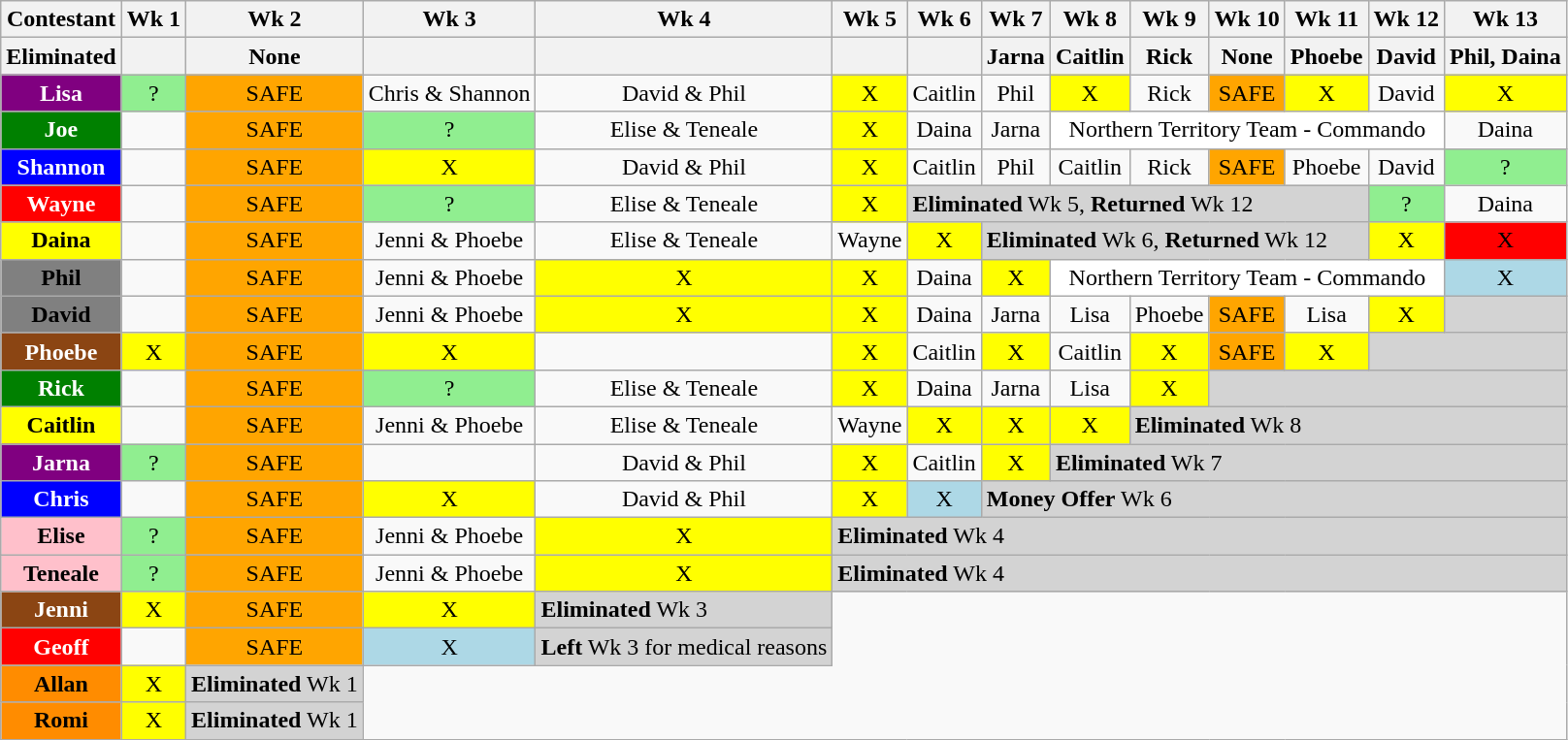<table class="wikitable" style="text-align:center">
<tr>
<th>Contestant</th>
<th>Wk 1</th>
<th>Wk 2</th>
<th>Wk 3</th>
<th>Wk 4</th>
<th>Wk 5</th>
<th>Wk 6</th>
<th>Wk 7</th>
<th>Wk 8</th>
<th>Wk 9</th>
<th>Wk 10</th>
<th>Wk 11</th>
<th>Wk 12</th>
<th>Wk 13</th>
</tr>
<tr>
<th>Eliminated</th>
<th></th>
<th>None</th>
<th></th>
<th></th>
<th></th>
<th></th>
<th>Jarna</th>
<th>Caitlin</th>
<th>Rick</th>
<th>None</th>
<th>Phoebe</th>
<th>David</th>
<th>Phil, Daina</th>
</tr>
<tr>
<td style="background:purple;color:white;"><strong>Lisa</strong></td>
<td style="background:lightgreen;">?</td>
<td style="background:orange;">SAFE</td>
<td>Chris & Shannon</td>
<td>David & Phil</td>
<td style="background:yellow;">X</td>
<td>Caitlin</td>
<td>Phil</td>
<td style="background:yellow;">X</td>
<td>Rick</td>
<td style="background:orange;">SAFE</td>
<td style="background:yellow;">X</td>
<td>David</td>
<td style="background:yellow;">X</td>
</tr>
<tr>
<td style="background:green;color:white;"><strong>Joe</strong></td>
<td></td>
<td style="background:orange;">SAFE</td>
<td style="background:lightgreen;">?</td>
<td>Elise & Teneale</td>
<td style="background:yellow;">X</td>
<td>Daina</td>
<td>Jarna</td>
<td colspan=5 style="background:white;">Northern Territory Team - Commando</td>
<td>Daina</td>
</tr>
<tr>
<td style="background:blue;color:white;"><strong>Shannon</strong></td>
<td></td>
<td style="background:orange;">SAFE</td>
<td style="background:yellow;">X</td>
<td>David & Phil</td>
<td style="background:yellow;">X</td>
<td>Caitlin</td>
<td>Phil</td>
<td>Caitlin</td>
<td>Rick</td>
<td style="background:orange;">SAFE</td>
<td>Phoebe</td>
<td>David</td>
<td style="background:lightgreen;">?</td>
</tr>
<tr>
<td style="background:red;color:white;"><strong>Wayne</strong></td>
<td></td>
<td style="background:orange;">SAFE</td>
<td style="background:lightgreen;">?</td>
<td>Elise & Teneale</td>
<td style="background:yellow;">X</td>
<td style="background:lightgrey;text-align:left;" colspan=6><strong>Eliminated</strong> Wk 5, <strong>Returned</strong> Wk 12</td>
<td style="background:lightgreen;">?</td>
<td>Daina</td>
</tr>
<tr>
<td style="background:yellow;"><strong>Daina</strong></td>
<td></td>
<td style="background:orange;">SAFE</td>
<td>Jenni & Phoebe</td>
<td>Elise & Teneale</td>
<td>Wayne</td>
<td style="background:yellow;">X</td>
<td style="background:lightgrey;text-align:left;" colspan=5><strong>Eliminated</strong> Wk 6, <strong>Returned</strong> Wk 12</td>
<td style="background:yellow;">X</td>
<td style="background:red;">X</td>
</tr>
<tr>
<td style="background:gray;"><strong>Phil</strong></td>
<td></td>
<td style="background:orange;">SAFE</td>
<td>Jenni & Phoebe</td>
<td style="background:yellow;">X</td>
<td style="background:yellow;">X</td>
<td>Daina</td>
<td style="background:yellow;">X</td>
<td colspan=5 style="background:white;">Northern Territory Team - Commando</td>
<td style="background:lightblue;">X</td>
</tr>
<tr>
<td style="background:gray;"><strong>David</strong></td>
<td></td>
<td style="background:orange;">SAFE</td>
<td>Jenni & Phoebe</td>
<td style="background:yellow;">X</td>
<td style="background:yellow;">X</td>
<td>Daina</td>
<td>Jarna</td>
<td>Lisa</td>
<td>Phoebe</td>
<td style="background:orange;">SAFE</td>
<td>Lisa</td>
<td style="background:yellow;">X</td>
<td style="background:lightgrey;text-align:left;"></td>
</tr>
<tr>
<td style="background:saddlebrown;color:white;"><strong>Phoebe</strong></td>
<td style="background:yellow;">X</td>
<td style="background:orange;">SAFE</td>
<td style="background:yellow;">X</td>
<td></td>
<td style="background:yellow;">X</td>
<td>Caitlin</td>
<td style="background:yellow;">X</td>
<td>Caitlin</td>
<td style="background:yellow;">X</td>
<td style="background:orange;">SAFE</td>
<td style="background:yellow;">X</td>
<td style="background:lightgrey;text-align:left;" colspan=2></td>
</tr>
<tr>
<td style="background:green;color:white;"><strong>Rick</strong></td>
<td></td>
<td style="background:orange;">SAFE</td>
<td style="background:lightgreen;">?</td>
<td>Elise & Teneale</td>
<td style="background:yellow;">X</td>
<td>Daina</td>
<td>Jarna</td>
<td>Lisa</td>
<td style="background:yellow;">X</td>
<td style="background:lightgrey;text-align:left;" colspan=4></td>
</tr>
<tr>
<td style="background:yellow;"><strong>Caitlin</strong></td>
<td></td>
<td style="background:orange;">SAFE</td>
<td>Jenni & Phoebe</td>
<td>Elise & Teneale</td>
<td>Wayne</td>
<td style="background:yellow;">X</td>
<td style="background:yellow;">X</td>
<td style="background:yellow;">X</td>
<td style="background:lightgrey;text-align:left;" colspan=5><strong>Eliminated</strong> Wk 8</td>
</tr>
<tr>
<td style="background:purple;color:white;"><strong>Jarna</strong></td>
<td style="background:lightgreen;">?</td>
<td style="background:orange;">SAFE</td>
<td></td>
<td>David & Phil</td>
<td style="background:yellow;">X</td>
<td>Caitlin</td>
<td style="background:yellow;">X</td>
<td style="background:lightgrey;text-align:left;" colspan=6><strong>Eliminated</strong> Wk 7</td>
</tr>
<tr>
<td style="background:blue;color:white;"><strong>Chris</strong></td>
<td></td>
<td style="background:orange;">SAFE</td>
<td style="background:yellow;">X</td>
<td>David & Phil</td>
<td style="background:yellow;">X</td>
<td style="background:lightblue;">X</td>
<td style="background:lightgrey;text-align:left;" colspan=7><strong>Money Offer</strong> Wk 6</td>
</tr>
<tr>
<td style="background:pink;"><strong>Elise</strong></td>
<td style="background:lightgreen;">?</td>
<td style="background:orange;">SAFE</td>
<td>Jenni & Phoebe</td>
<td style="background:yellow;">X</td>
<td style="background:lightgrey;text-align:left;" colspan=9><strong>Eliminated</strong> Wk 4</td>
</tr>
<tr>
<td style="background:pink;"><strong>Teneale</strong></td>
<td style="background:lightgreen;">?</td>
<td style="background:orange;">SAFE</td>
<td>Jenni & Phoebe</td>
<td style="background:yellow;">X</td>
<td style="background:lightgrey;text-align:left;" colspan=9><strong>Eliminated</strong> Wk 4</td>
</tr>
<tr>
<td style="background:saddlebrown;color:white;"><strong>Jenni</strong></td>
<td style="background:yellow;">X</td>
<td style="background:orange;">SAFE</td>
<td style="background:yellow;">X</td>
<td style="background:lightgrey;text-align:left;"><strong>Eliminated</strong> Wk 3</td>
</tr>
<tr>
<td style="background:red;color:white;"><strong>Geoff</strong></td>
<td></td>
<td style="background:orange;">SAFE</td>
<td style="background:lightblue;">X</td>
<td style="background:lightgrey;text-align:left;"><strong>Left</strong> Wk 3 for medical reasons</td>
</tr>
<tr>
<td style="background:darkorange;"><strong>Allan</strong></td>
<td style="background:yellow;">X</td>
<td style="background:lightgrey;text-align:left;"><strong>Eliminated</strong> Wk 1</td>
</tr>
<tr>
<td style="background:darkorange;"><strong>Romi</strong></td>
<td style="background:yellow;">X</td>
<td style="background:lightgrey;text-align:left;"><strong>Eliminated</strong> Wk 1</td>
</tr>
</table>
